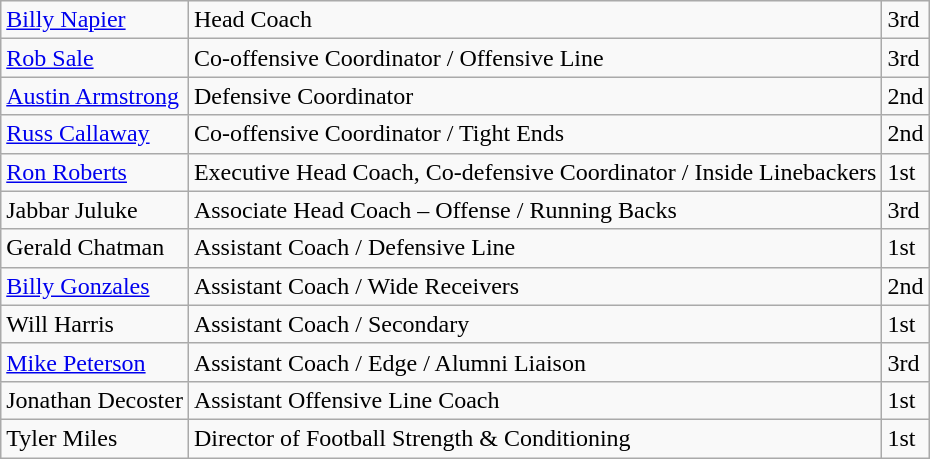<table class="wikitable">
<tr>
<td><a href='#'>Billy Napier</a></td>
<td>Head Coach</td>
<td>3rd</td>
</tr>
<tr>
<td><a href='#'>Rob Sale</a></td>
<td>Co-offensive Coordinator / Offensive Line</td>
<td>3rd</td>
</tr>
<tr>
<td><a href='#'>Austin Armstrong</a></td>
<td>Defensive Coordinator</td>
<td>2nd</td>
</tr>
<tr>
<td><a href='#'>Russ Callaway</a></td>
<td>Co-offensive Coordinator / Tight Ends</td>
<td>2nd</td>
</tr>
<tr>
<td><a href='#'>Ron Roberts</a></td>
<td>Executive Head Coach, Co-defensive Coordinator / Inside Linebackers</td>
<td>1st</td>
</tr>
<tr>
<td>Jabbar Juluke</td>
<td>Associate Head Coach – Offense / Running Backs</td>
<td>3rd</td>
</tr>
<tr>
<td>Gerald Chatman</td>
<td>Assistant Coach / Defensive Line</td>
<td>1st</td>
</tr>
<tr>
<td><a href='#'>Billy Gonzales</a></td>
<td>Assistant Coach / Wide Receivers</td>
<td>2nd</td>
</tr>
<tr>
<td>Will Harris</td>
<td>Assistant Coach / Secondary</td>
<td>1st</td>
</tr>
<tr>
<td><a href='#'>Mike Peterson</a></td>
<td>Assistant Coach / Edge / Alumni Liaison</td>
<td>3rd</td>
</tr>
<tr>
<td>Jonathan Decoster</td>
<td>Assistant Offensive Line Coach</td>
<td>1st</td>
</tr>
<tr>
<td>Tyler Miles</td>
<td>Director of Football Strength & Conditioning</td>
<td>1st</td>
</tr>
</table>
